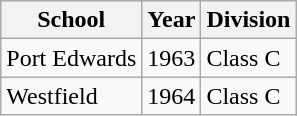<table class="wikitable">
<tr>
<th>School</th>
<th>Year</th>
<th>Division</th>
</tr>
<tr>
<td>Port Edwards</td>
<td>1963</td>
<td>Class C</td>
</tr>
<tr>
<td>Westfield</td>
<td>1964</td>
<td>Class C</td>
</tr>
</table>
